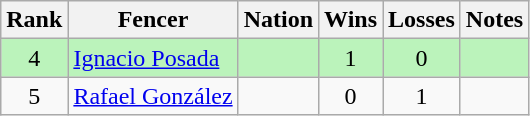<table class="wikitable sortable" style="text-align:center">
<tr>
<th>Rank</th>
<th>Fencer</th>
<th>Nation</th>
<th>Wins</th>
<th>Losses</th>
<th>Notes</th>
</tr>
<tr bgcolor=bbf3bb>
<td>4</td>
<td align=left><a href='#'>Ignacio Posada</a></td>
<td align=left></td>
<td>1</td>
<td>0</td>
<td></td>
</tr>
<tr>
<td>5</td>
<td align=left><a href='#'>Rafael González</a></td>
<td align=left></td>
<td>0</td>
<td>1</td>
<td></td>
</tr>
</table>
